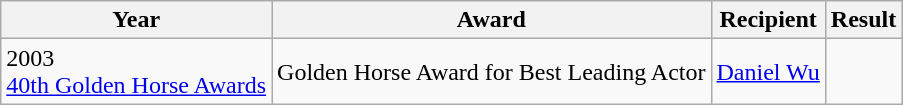<table class="wikitable">
<tr>
<th>Year</th>
<th>Award</th>
<th>Recipient</th>
<th>Result</th>
</tr>
<tr>
<td>2003 <br><a href='#'>40th Golden Horse Awards</a></td>
<td>Golden Horse Award for Best Leading Actor</td>
<td><a href='#'>Daniel Wu</a></td>
<td></td>
</tr>
</table>
